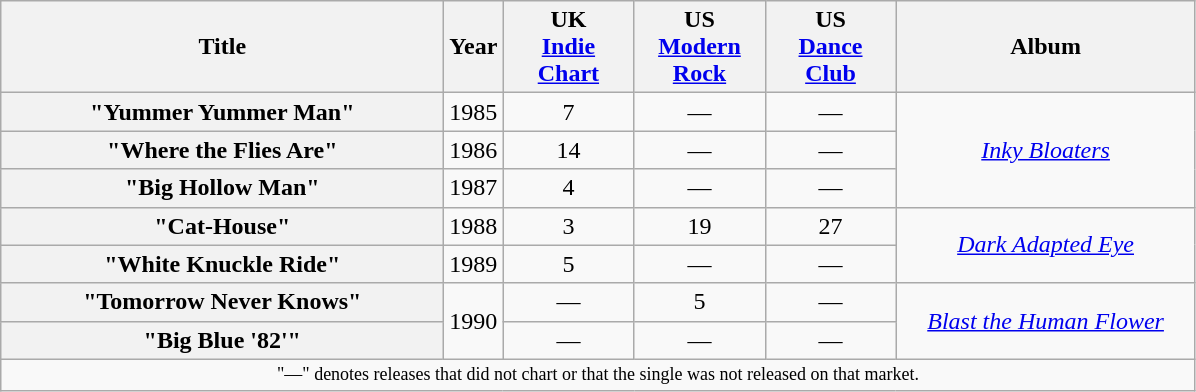<table class="wikitable plainrowheaders" style="text-align:center;">
<tr>
<th scope="col" rowspan="1" style="width:18em;">Title</th>
<th scope="col" rowspan="1" style="width:1em;">Year</th>
<th scope="col" colspan="1" style="width:5em;">UK<br><a href='#'>Indie Chart</a><br></th>
<th scope="col" colspan="1" style="width:5em;">US<br><a href='#'>Modern Rock</a><br></th>
<th scope="col" colspan="1" style="width:5em;">US<br><a href='#'>Dance Club</a><br></th>
<th scope="col" rowspan="1" style="width:12em;">Album</th>
</tr>
<tr>
<th scope="row">"Yummer Yummer Man"</th>
<td>1985</td>
<td>7</td>
<td>—</td>
<td>—</td>
<td rowspan="3"><em><a href='#'>Inky Bloaters</a></em></td>
</tr>
<tr>
<th scope="row">"Where the Flies Are"</th>
<td>1986</td>
<td>14</td>
<td>—</td>
<td>—</td>
</tr>
<tr>
<th scope="row">"Big Hollow Man"</th>
<td>1987</td>
<td>4</td>
<td>—</td>
<td>—</td>
</tr>
<tr>
<th scope="row">"Cat-House"</th>
<td>1988</td>
<td>3</td>
<td>19</td>
<td>27</td>
<td rowspan="2"><em><a href='#'>Dark Adapted Eye</a></em></td>
</tr>
<tr>
<th scope="row">"White Knuckle Ride"</th>
<td>1989</td>
<td>5</td>
<td>—</td>
<td>—</td>
</tr>
<tr>
<th scope="row">"Tomorrow Never Knows"</th>
<td rowspan="2">1990</td>
<td>—</td>
<td>5</td>
<td>—</td>
<td rowspan="2"><em><a href='#'>Blast the Human Flower</a></em></td>
</tr>
<tr>
<th scope="row">"Big Blue '82'"</th>
<td>—</td>
<td>—</td>
<td>—</td>
</tr>
<tr>
<td colspan="6" style="font-size:9pt">"—" denotes releases that did not chart or that the single was not released on that market.</td>
</tr>
</table>
